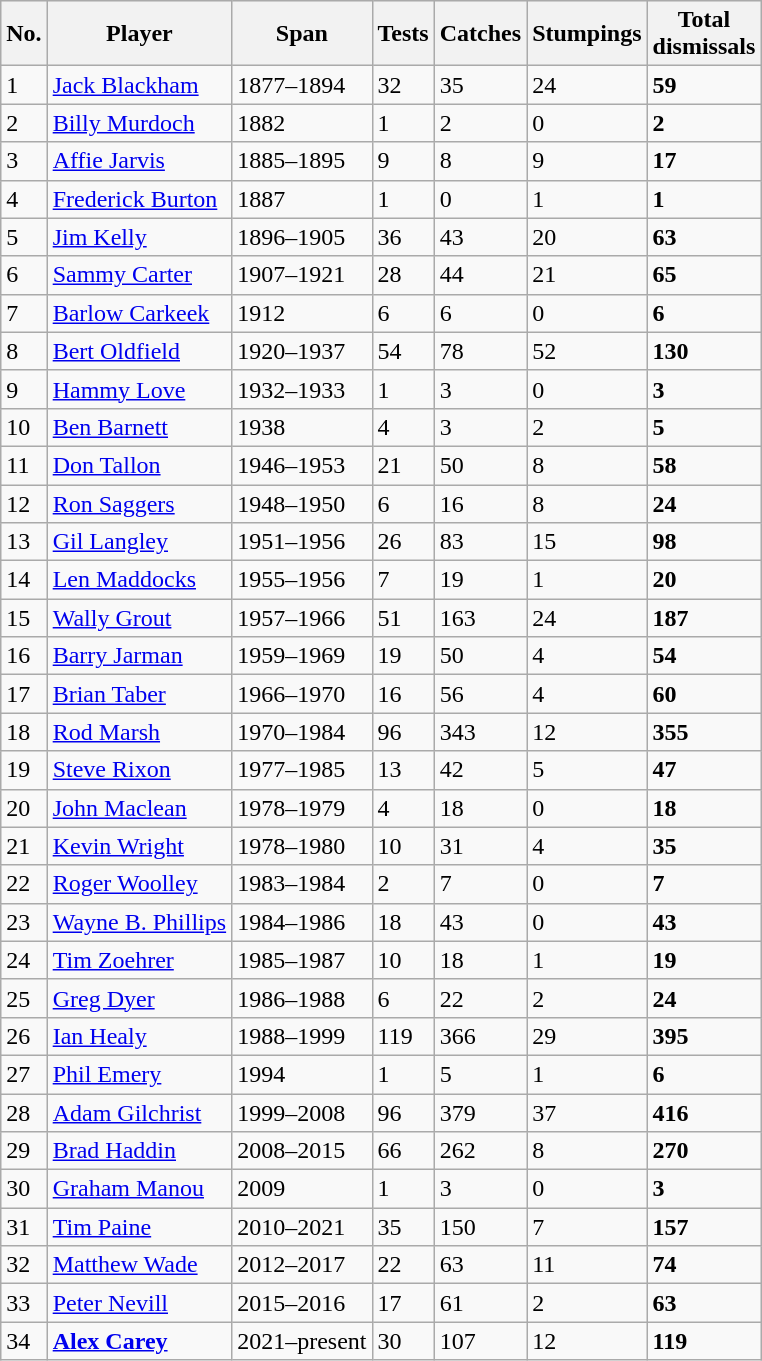<table class="wikitable sortable">
<tr style="background:#efefef;">
<th>No.</th>
<th>Player</th>
<th>Span</th>
<th>Tests</th>
<th>Catches</th>
<th>Stumpings</th>
<th>Total<br>dismissals</th>
</tr>
<tr>
<td>1</td>
<td><a href='#'>Jack Blackham</a></td>
<td>1877–1894</td>
<td>32</td>
<td>35</td>
<td>24</td>
<td><strong>59</strong></td>
</tr>
<tr>
<td>2</td>
<td><a href='#'>Billy Murdoch</a></td>
<td>1882</td>
<td>1</td>
<td>2</td>
<td>0</td>
<td><strong>2</strong></td>
</tr>
<tr>
<td>3</td>
<td><a href='#'>Affie Jarvis</a></td>
<td>1885–1895</td>
<td>9</td>
<td>8</td>
<td>9</td>
<td><strong>17</strong></td>
</tr>
<tr>
<td>4</td>
<td><a href='#'>Frederick Burton</a></td>
<td>1887</td>
<td>1</td>
<td>0</td>
<td>1</td>
<td><strong>1</strong></td>
</tr>
<tr>
<td>5</td>
<td><a href='#'>Jim Kelly</a></td>
<td>1896–1905</td>
<td>36</td>
<td>43</td>
<td>20</td>
<td><strong>63</strong></td>
</tr>
<tr>
<td>6</td>
<td><a href='#'>Sammy Carter</a></td>
<td>1907–1921</td>
<td>28</td>
<td>44</td>
<td>21</td>
<td><strong>65</strong></td>
</tr>
<tr>
<td>7</td>
<td><a href='#'>Barlow Carkeek</a></td>
<td>1912</td>
<td>6</td>
<td>6</td>
<td>0</td>
<td><strong>6</strong></td>
</tr>
<tr>
<td>8</td>
<td><a href='#'>Bert Oldfield</a></td>
<td>1920–1937</td>
<td>54</td>
<td>78</td>
<td>52</td>
<td><strong>130</strong></td>
</tr>
<tr>
<td>9</td>
<td><a href='#'>Hammy Love</a></td>
<td>1932–1933</td>
<td>1</td>
<td>3</td>
<td>0</td>
<td><strong>3</strong></td>
</tr>
<tr>
<td>10</td>
<td><a href='#'>Ben Barnett</a></td>
<td>1938</td>
<td>4</td>
<td>3</td>
<td>2</td>
<td><strong>5</strong></td>
</tr>
<tr>
<td>11</td>
<td><a href='#'>Don Tallon</a></td>
<td>1946–1953</td>
<td>21</td>
<td>50</td>
<td>8</td>
<td><strong>58</strong></td>
</tr>
<tr>
<td>12</td>
<td><a href='#'>Ron Saggers</a></td>
<td>1948–1950</td>
<td>6</td>
<td>16</td>
<td>8</td>
<td><strong>24</strong></td>
</tr>
<tr>
<td>13</td>
<td><a href='#'>Gil Langley</a></td>
<td>1951–1956</td>
<td>26</td>
<td>83</td>
<td>15</td>
<td><strong>98</strong></td>
</tr>
<tr>
<td>14</td>
<td><a href='#'>Len Maddocks</a></td>
<td>1955–1956</td>
<td>7</td>
<td>19</td>
<td>1</td>
<td><strong>20</strong></td>
</tr>
<tr>
<td>15</td>
<td><a href='#'>Wally Grout</a></td>
<td>1957–1966</td>
<td>51</td>
<td>163</td>
<td>24</td>
<td><strong>187</strong></td>
</tr>
<tr>
<td>16</td>
<td><a href='#'>Barry Jarman</a></td>
<td>1959–1969</td>
<td>19</td>
<td>50</td>
<td>4</td>
<td><strong>54</strong></td>
</tr>
<tr>
<td>17</td>
<td><a href='#'>Brian Taber</a></td>
<td>1966–1970</td>
<td>16</td>
<td>56</td>
<td>4</td>
<td><strong>60</strong></td>
</tr>
<tr>
<td>18</td>
<td><a href='#'>Rod Marsh</a></td>
<td>1970–1984</td>
<td>96</td>
<td>343</td>
<td>12</td>
<td><strong>355</strong></td>
</tr>
<tr>
<td>19</td>
<td><a href='#'>Steve Rixon</a></td>
<td>1977–1985</td>
<td>13</td>
<td>42</td>
<td>5</td>
<td><strong>47</strong></td>
</tr>
<tr>
<td>20</td>
<td><a href='#'>John Maclean</a></td>
<td>1978–1979</td>
<td>4</td>
<td>18</td>
<td>0</td>
<td><strong>18</strong></td>
</tr>
<tr>
<td>21</td>
<td><a href='#'>Kevin Wright</a></td>
<td>1978–1980</td>
<td>10</td>
<td>31</td>
<td>4</td>
<td><strong>35</strong></td>
</tr>
<tr>
<td>22</td>
<td><a href='#'>Roger Woolley</a></td>
<td>1983–1984</td>
<td>2</td>
<td>7</td>
<td>0</td>
<td><strong>7</strong></td>
</tr>
<tr>
<td>23</td>
<td><a href='#'>Wayne B. Phillips</a></td>
<td>1984–1986</td>
<td>18</td>
<td>43</td>
<td>0</td>
<td><strong>43</strong></td>
</tr>
<tr>
<td>24</td>
<td><a href='#'>Tim Zoehrer</a></td>
<td>1985–1987</td>
<td>10</td>
<td>18</td>
<td>1</td>
<td><strong>19</strong></td>
</tr>
<tr>
<td>25</td>
<td><a href='#'>Greg Dyer</a></td>
<td>1986–1988</td>
<td>6</td>
<td>22</td>
<td>2</td>
<td><strong>24</strong></td>
</tr>
<tr>
<td>26</td>
<td><a href='#'>Ian Healy</a></td>
<td>1988–1999</td>
<td>119</td>
<td>366</td>
<td>29</td>
<td><strong>395</strong></td>
</tr>
<tr>
<td>27</td>
<td><a href='#'>Phil Emery</a></td>
<td>1994</td>
<td>1</td>
<td>5</td>
<td>1</td>
<td><strong>6</strong></td>
</tr>
<tr>
<td>28</td>
<td><a href='#'>Adam Gilchrist</a></td>
<td>1999–2008</td>
<td>96</td>
<td>379</td>
<td>37</td>
<td><strong>416</strong></td>
</tr>
<tr>
<td>29</td>
<td><a href='#'>Brad Haddin</a></td>
<td>2008–2015</td>
<td>66</td>
<td>262</td>
<td>8</td>
<td><strong>270</strong></td>
</tr>
<tr>
<td>30</td>
<td><a href='#'>Graham Manou</a></td>
<td>2009</td>
<td>1</td>
<td>3</td>
<td>0</td>
<td><strong>3</strong></td>
</tr>
<tr>
<td>31</td>
<td><a href='#'>Tim Paine</a></td>
<td>2010–2021</td>
<td>35</td>
<td>150</td>
<td>7</td>
<td><strong>157</strong></td>
</tr>
<tr>
<td>32</td>
<td><a href='#'>Matthew Wade</a></td>
<td>2012–2017</td>
<td>22</td>
<td>63</td>
<td>11</td>
<td><strong>74</strong></td>
</tr>
<tr>
<td>33</td>
<td><a href='#'>Peter Nevill</a></td>
<td>2015–2016</td>
<td>17</td>
<td>61</td>
<td>2</td>
<td><strong>63</strong></td>
</tr>
<tr>
<td>34</td>
<td><strong><a href='#'>Alex Carey</a></strong></td>
<td>2021–present</td>
<td>30</td>
<td>107</td>
<td>12</td>
<td><strong>119</strong></td>
</tr>
</table>
